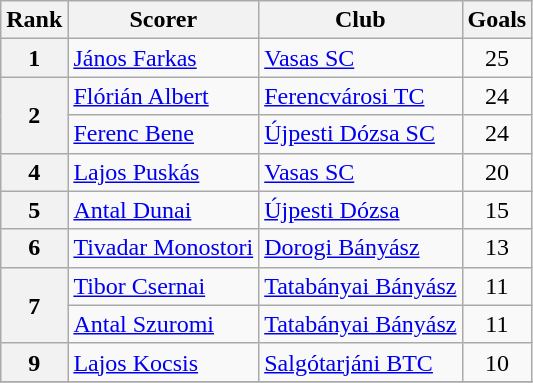<table class="wikitable" style="text-align:center">
<tr>
<th>Rank</th>
<th>Scorer</th>
<th>Club</th>
<th>Goals</th>
</tr>
<tr>
<th rowspan="1">1</th>
<td align=left> <a href='#'>János Farkas</a></td>
<td align=left><a href='#'>Vasas SC</a></td>
<td>25</td>
</tr>
<tr>
<th rowspan="2">2</th>
<td align=left> <a href='#'>Flórián Albert</a></td>
<td align=left><a href='#'>Ferencvárosi TC</a></td>
<td>24</td>
</tr>
<tr>
<td align=left> <a href='#'>Ferenc Bene</a></td>
<td align=left><a href='#'>Újpesti Dózsa SC</a></td>
<td>24</td>
</tr>
<tr>
<th rowspan="1">4</th>
<td align=left> <a href='#'>Lajos Puskás</a></td>
<td align=left><a href='#'>Vasas SC</a></td>
<td>20</td>
</tr>
<tr>
<th rowspan="1">5</th>
<td align=left> <a href='#'>Antal Dunai</a></td>
<td align=left><a href='#'>Újpesti Dózsa</a></td>
<td>15</td>
</tr>
<tr>
<th rowspan="1">6</th>
<td align=left> <a href='#'>Tivadar Monostori</a></td>
<td align=left><a href='#'>Dorogi Bányász</a></td>
<td>13</td>
</tr>
<tr>
<th rowspan="2">7</th>
<td align=left> <a href='#'>Tibor Csernai</a></td>
<td align=left><a href='#'>Tatabányai Bányász</a></td>
<td>11</td>
</tr>
<tr>
<td align=left> <a href='#'>Antal Szuromi</a></td>
<td align=left><a href='#'>Tatabányai Bányász</a></td>
<td>11</td>
</tr>
<tr>
<th rowspan="1">9</th>
<td align=left> <a href='#'>Lajos Kocsis</a></td>
<td align=left><a href='#'>Salgótarjáni BTC</a></td>
<td>10</td>
</tr>
<tr>
</tr>
</table>
